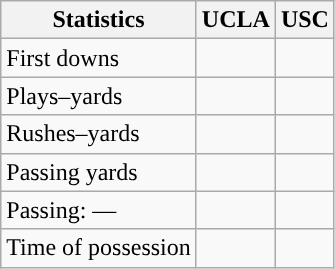<table class="wikitable" style="float:left">
<tr>
<th>Statistics</th>
<th>UCLA</th>
<th>USC</th>
</tr>
<tr>
<td>First downs</td>
<td></td>
<td></td>
</tr>
<tr>
<td>Plays–yards</td>
<td></td>
<td></td>
</tr>
<tr>
<td>Rushes–yards</td>
<td></td>
<td></td>
</tr>
<tr>
<td>Passing yards</td>
<td></td>
<td></td>
</tr>
<tr>
<td>Passing: ––</td>
<td></td>
<td></td>
</tr>
<tr>
<td>Time of possession</td>
<td></td>
<td></td>
</tr>
</table>
